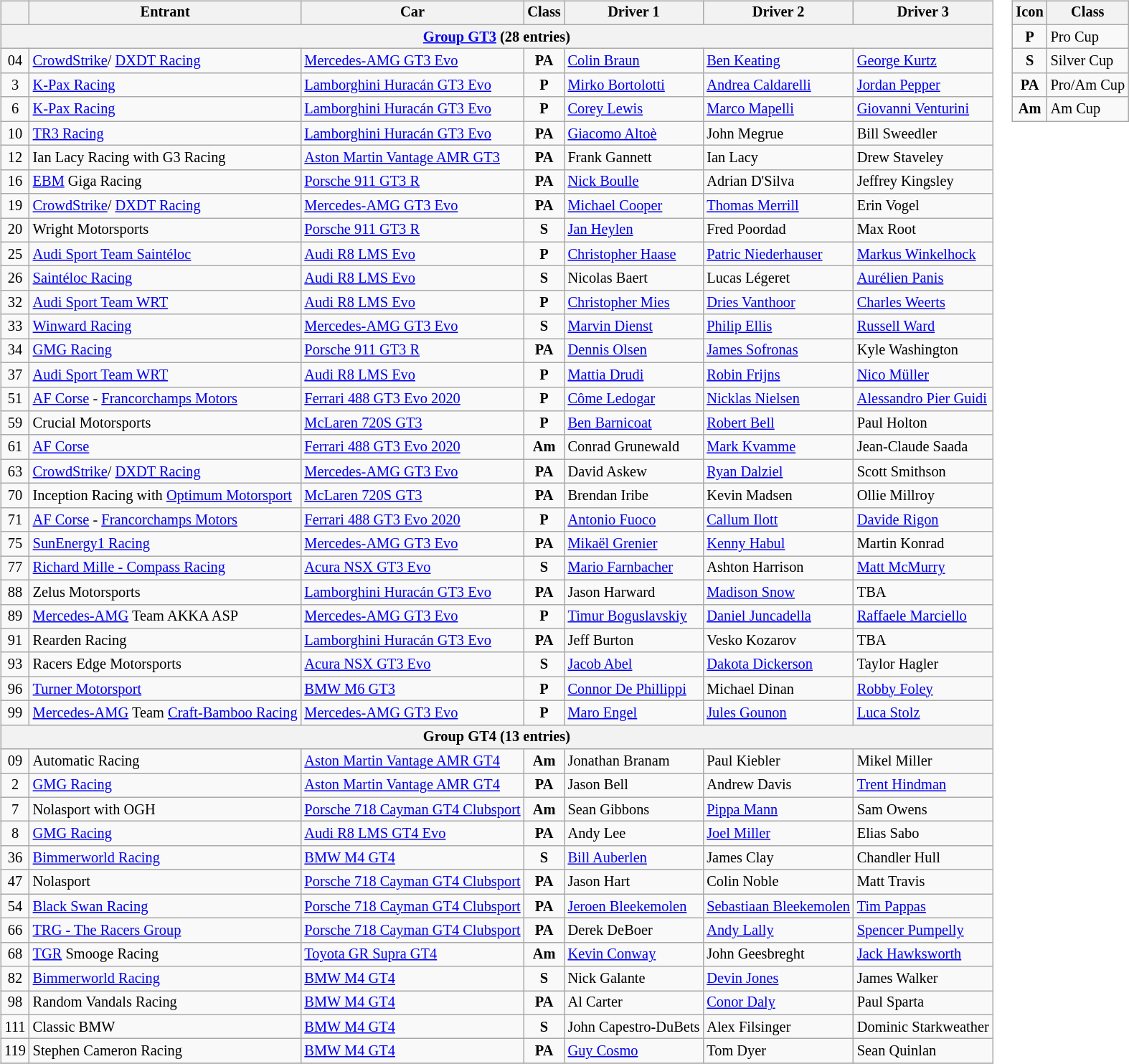<table>
<tr>
<td><br><table class="wikitable" style="font-size: 85%">
<tr>
<th></th>
<th>Entrant</th>
<th>Car</th>
<th>Class</th>
<th>Driver 1</th>
<th>Driver 2</th>
<th>Driver 3</th>
</tr>
<tr>
<th colspan=7><a href='#'>Group GT3</a> (28 entries)</th>
</tr>
<tr>
<td align=center>04</td>
<td> <a href='#'>CrowdStrike</a>/ <a href='#'>DXDT Racing</a></td>
<td><a href='#'>Mercedes-AMG GT3 Evo</a></td>
<td align=center><strong><span>PA</span></strong></td>
<td> <a href='#'>Colin Braun</a></td>
<td> <a href='#'>Ben Keating</a></td>
<td> <a href='#'>George Kurtz</a></td>
</tr>
<tr>
<td align=center>3</td>
<td> <a href='#'>K-Pax Racing</a></td>
<td><a href='#'>Lamborghini Huracán GT3 Evo</a></td>
<td align=center><strong><span>P</span></strong></td>
<td> <a href='#'>Mirko Bortolotti</a></td>
<td> <a href='#'>Andrea Caldarelli</a></td>
<td> <a href='#'>Jordan Pepper</a></td>
</tr>
<tr>
<td align=center>6</td>
<td> <a href='#'>K-Pax Racing</a></td>
<td><a href='#'>Lamborghini Huracán GT3 Evo</a></td>
<td align=center><strong><span>P</span></strong></td>
<td> <a href='#'>Corey Lewis</a></td>
<td> <a href='#'>Marco Mapelli</a></td>
<td> <a href='#'>Giovanni Venturini</a></td>
</tr>
<tr>
<td align=center>10</td>
<td> <a href='#'>TR3 Racing</a></td>
<td><a href='#'>Lamborghini Huracán GT3 Evo</a></td>
<td align=center><strong><span>PA</span></strong></td>
<td> <a href='#'>Giacomo Altoè</a></td>
<td> John Megrue</td>
<td> Bill Sweedler</td>
</tr>
<tr>
<td align=center>12</td>
<td> Ian Lacy Racing with G3 Racing</td>
<td><a href='#'>Aston Martin Vantage AMR GT3</a></td>
<td align=center><strong><span>PA</span></strong></td>
<td> Frank Gannett</td>
<td> Ian Lacy</td>
<td> Drew Staveley</td>
</tr>
<tr>
<td align=center>16</td>
<td> <a href='#'>EBM</a> Giga Racing</td>
<td><a href='#'>Porsche 911 GT3 R</a></td>
<td align=center><strong><span>PA</span></strong></td>
<td> <a href='#'>Nick Boulle</a></td>
<td> Adrian D'Silva</td>
<td> Jeffrey Kingsley</td>
</tr>
<tr>
<td align=center>19</td>
<td> <a href='#'>CrowdStrike</a>/ <a href='#'>DXDT Racing</a></td>
<td><a href='#'>Mercedes-AMG GT3 Evo</a></td>
<td align=center><strong><span>PA</span></strong></td>
<td> <a href='#'>Michael Cooper</a></td>
<td> <a href='#'>Thomas Merrill</a></td>
<td> Erin Vogel</td>
</tr>
<tr>
<td align=center>20</td>
<td> Wright Motorsports</td>
<td><a href='#'>Porsche 911 GT3 R</a></td>
<td align=center><strong><span>S</span></strong></td>
<td> <a href='#'>Jan Heylen</a></td>
<td> Fred Poordad</td>
<td> Max Root</td>
</tr>
<tr>
<td align=center>25</td>
<td> <a href='#'>Audi Sport Team Saintéloc</a></td>
<td><a href='#'>Audi R8 LMS Evo</a></td>
<td align=center><strong><span>P</span></strong></td>
<td> <a href='#'>Christopher Haase</a></td>
<td> <a href='#'>Patric Niederhauser</a></td>
<td> <a href='#'>Markus Winkelhock</a></td>
</tr>
<tr>
<td align=center>26</td>
<td> <a href='#'>Saintéloc Racing</a></td>
<td><a href='#'>Audi R8 LMS Evo</a></td>
<td align=center><strong><span>S</span></strong></td>
<td> Nicolas Baert</td>
<td> Lucas Légeret</td>
<td> <a href='#'>Aurélien Panis</a></td>
</tr>
<tr>
<td align=center>32</td>
<td> <a href='#'>Audi Sport Team WRT</a></td>
<td><a href='#'>Audi R8 LMS Evo</a></td>
<td align=center><strong><span>P</span></strong></td>
<td> <a href='#'>Christopher Mies</a></td>
<td> <a href='#'>Dries Vanthoor</a></td>
<td> <a href='#'>Charles Weerts</a></td>
</tr>
<tr>
<td align=center>33</td>
<td> <a href='#'>Winward Racing</a></td>
<td><a href='#'>Mercedes-AMG GT3 Evo</a></td>
<td align=center><strong><span>S</span></strong></td>
<td> <a href='#'>Marvin Dienst</a></td>
<td> <a href='#'>Philip Ellis</a></td>
<td> <a href='#'>Russell Ward</a></td>
</tr>
<tr>
<td align=center>34</td>
<td> <a href='#'>GMG Racing</a></td>
<td><a href='#'>Porsche 911 GT3 R</a></td>
<td align=center><strong><span>PA</span></strong></td>
<td> <a href='#'>Dennis Olsen</a></td>
<td> <a href='#'>James Sofronas</a></td>
<td> Kyle Washington</td>
</tr>
<tr>
<td align=center>37</td>
<td> <a href='#'>Audi Sport Team WRT</a></td>
<td><a href='#'>Audi R8 LMS Evo</a></td>
<td align=center><strong><span>P</span></strong></td>
<td> <a href='#'>Mattia Drudi</a></td>
<td> <a href='#'>Robin Frijns</a></td>
<td> <a href='#'>Nico Müller</a></td>
</tr>
<tr>
<td align=center>51</td>
<td> <a href='#'>AF Corse</a> - <a href='#'>Francorchamps Motors</a></td>
<td><a href='#'>Ferrari 488 GT3 Evo 2020</a></td>
<td align=center><strong><span>P</span></strong></td>
<td> <a href='#'>Côme Ledogar</a></td>
<td> <a href='#'>Nicklas Nielsen</a></td>
<td> <a href='#'>Alessandro Pier Guidi</a></td>
</tr>
<tr>
<td align=center>59</td>
<td> Crucial Motorsports</td>
<td><a href='#'>McLaren 720S GT3</a></td>
<td align=center><strong><span>P</span></strong></td>
<td> <a href='#'>Ben Barnicoat</a></td>
<td> <a href='#'>Robert Bell</a></td>
<td> Paul Holton</td>
</tr>
<tr>
<td align=center>61</td>
<td> <a href='#'>AF Corse</a></td>
<td><a href='#'>Ferrari 488 GT3 Evo 2020</a></td>
<td align=center><strong><span>Am</span></strong></td>
<td> Conrad Grunewald</td>
<td> <a href='#'>Mark Kvamme</a></td>
<td> Jean-Claude Saada</td>
</tr>
<tr>
<td align=center>63</td>
<td> <a href='#'>CrowdStrike</a>/ <a href='#'>DXDT Racing</a></td>
<td><a href='#'>Mercedes-AMG GT3 Evo</a></td>
<td align=center><strong><span>PA</span></strong></td>
<td> David Askew</td>
<td> <a href='#'>Ryan Dalziel</a></td>
<td> Scott Smithson</td>
</tr>
<tr>
<td align=center>70</td>
<td> Inception Racing with <a href='#'>Optimum Motorsport</a></td>
<td><a href='#'>McLaren 720S GT3</a></td>
<td align=center><strong><span>PA</span></strong></td>
<td> Brendan Iribe</td>
<td> Kevin Madsen</td>
<td> Ollie Millroy</td>
</tr>
<tr>
<td align=center>71</td>
<td> <a href='#'>AF Corse</a> - <a href='#'>Francorchamps Motors</a></td>
<td><a href='#'>Ferrari 488 GT3 Evo 2020</a></td>
<td align=center><strong><span>P</span></strong></td>
<td> <a href='#'>Antonio Fuoco</a></td>
<td> <a href='#'>Callum Ilott</a></td>
<td> <a href='#'>Davide Rigon</a></td>
</tr>
<tr>
<td align=center>75</td>
<td> <a href='#'>SunEnergy1 Racing</a></td>
<td><a href='#'>Mercedes-AMG GT3 Evo</a></td>
<td align=center><strong><span>PA</span></strong></td>
<td> <a href='#'>Mikaël Grenier</a></td>
<td> <a href='#'>Kenny Habul</a></td>
<td> Martin Konrad</td>
</tr>
<tr>
<td align=center>77</td>
<td> <a href='#'>Richard Mille - Compass Racing</a></td>
<td><a href='#'>Acura NSX GT3 Evo</a></td>
<td align=center><strong><span>S</span></strong></td>
<td> <a href='#'>Mario Farnbacher</a></td>
<td> Ashton Harrison</td>
<td> <a href='#'>Matt McMurry</a></td>
</tr>
<tr>
<td align=center>88</td>
<td> Zelus Motorsports</td>
<td><a href='#'>Lamborghini Huracán GT3 Evo</a></td>
<td align=center><strong><span>PA</span></strong></td>
<td> Jason Harward</td>
<td> <a href='#'>Madison Snow</a></td>
<td> TBA</td>
</tr>
<tr>
<td align=center>89</td>
<td> <a href='#'>Mercedes-AMG</a> Team AKKA ASP</td>
<td><a href='#'>Mercedes-AMG GT3 Evo</a></td>
<td align=center><strong><span>P</span></strong></td>
<td> <a href='#'>Timur Boguslavskiy</a></td>
<td> <a href='#'>Daniel Juncadella</a></td>
<td> <a href='#'>Raffaele Marciello</a></td>
</tr>
<tr>
<td align=center>91</td>
<td> Rearden Racing</td>
<td><a href='#'>Lamborghini Huracán GT3 Evo</a></td>
<td align=center><strong><span>PA</span></strong></td>
<td> Jeff Burton</td>
<td> Vesko Kozarov</td>
<td> TBA</td>
</tr>
<tr>
<td align=center>93</td>
<td> Racers Edge Motorsports</td>
<td><a href='#'>Acura NSX GT3 Evo</a></td>
<td align=center><strong><span>S</span></strong></td>
<td> <a href='#'>Jacob Abel</a></td>
<td> <a href='#'>Dakota Dickerson</a></td>
<td> Taylor Hagler</td>
</tr>
<tr>
<td align=center>96</td>
<td> <a href='#'>Turner Motorsport</a></td>
<td><a href='#'>BMW M6 GT3</a></td>
<td align=center><strong><span>P</span></strong></td>
<td> <a href='#'>Connor De Phillippi</a></td>
<td> Michael Dinan</td>
<td> <a href='#'>Robby Foley</a></td>
</tr>
<tr>
<td align=center>99</td>
<td> <a href='#'>Mercedes-AMG</a> Team <a href='#'>Craft-Bamboo Racing</a></td>
<td><a href='#'>Mercedes-AMG GT3 Evo</a></td>
<td align=center><strong><span>P</span></strong></td>
<td> <a href='#'>Maro Engel</a></td>
<td> <a href='#'>Jules Gounon</a></td>
<td> <a href='#'>Luca Stolz</a></td>
</tr>
<tr>
<th colspan=7>Group GT4 (13 entries)</th>
</tr>
<tr>
<td align=center>09</td>
<td> Automatic Racing</td>
<td><a href='#'>Aston Martin Vantage AMR GT4</a></td>
<td align=center><strong><span>Am</span></strong></td>
<td> Jonathan Branam</td>
<td> Paul Kiebler</td>
<td> Mikel Miller</td>
</tr>
<tr>
<td align=center>2</td>
<td> <a href='#'>GMG Racing</a></td>
<td><a href='#'>Aston Martin Vantage AMR GT4</a></td>
<td align=center><strong><span>PA</span></strong></td>
<td> Jason Bell</td>
<td> Andrew Davis</td>
<td> <a href='#'>Trent Hindman</a></td>
</tr>
<tr>
<td align=center>7</td>
<td> Nolasport with OGH</td>
<td><a href='#'>Porsche 718 Cayman GT4 Clubsport</a></td>
<td align=center><strong><span>Am</span></strong></td>
<td> Sean Gibbons</td>
<td> <a href='#'>Pippa Mann</a></td>
<td> Sam Owens</td>
</tr>
<tr>
<td align=center>8</td>
<td> <a href='#'>GMG Racing</a></td>
<td><a href='#'>Audi R8 LMS GT4 Evo</a></td>
<td align=center><strong><span>PA</span></strong></td>
<td> Andy Lee</td>
<td> <a href='#'>Joel Miller</a></td>
<td> Elias Sabo</td>
</tr>
<tr>
<td align=center>36</td>
<td> <a href='#'>Bimmerworld Racing</a></td>
<td><a href='#'>BMW M4 GT4</a></td>
<td align=center><strong><span>S</span></strong></td>
<td> <a href='#'>Bill Auberlen</a></td>
<td> James Clay</td>
<td> Chandler Hull</td>
</tr>
<tr>
<td align=center>47</td>
<td> Nolasport</td>
<td><a href='#'>Porsche 718 Cayman GT4 Clubsport</a></td>
<td align=center><strong><span>PA</span></strong></td>
<td> Jason Hart</td>
<td> Colin Noble</td>
<td> Matt Travis</td>
</tr>
<tr>
<td align=center>54</td>
<td> <a href='#'>Black Swan Racing</a></td>
<td><a href='#'>Porsche 718 Cayman GT4 Clubsport</a></td>
<td align=center><strong><span>PA</span></strong></td>
<td> <a href='#'>Jeroen Bleekemolen</a></td>
<td> <a href='#'>Sebastiaan Bleekemolen</a></td>
<td> <a href='#'>Tim Pappas</a></td>
</tr>
<tr>
<td align=center>66</td>
<td> <a href='#'>TRG - The Racers Group</a></td>
<td><a href='#'>Porsche 718 Cayman GT4 Clubsport</a></td>
<td align=center><strong><span>PA</span></strong></td>
<td> Derek DeBoer</td>
<td> <a href='#'>Andy Lally</a></td>
<td> <a href='#'>Spencer Pumpelly</a></td>
</tr>
<tr>
<td align=center>68</td>
<td> <a href='#'>TGR</a> Smooge Racing</td>
<td><a href='#'>Toyota GR Supra GT4</a></td>
<td align=center><strong><span>Am</span></strong></td>
<td> <a href='#'>Kevin Conway</a></td>
<td> John Geesbreght</td>
<td> <a href='#'>Jack Hawksworth</a></td>
</tr>
<tr>
<td align=center>82</td>
<td> <a href='#'>Bimmerworld Racing</a></td>
<td><a href='#'>BMW M4 GT4</a></td>
<td align=center><strong><span>S</span></strong></td>
<td> Nick Galante</td>
<td> <a href='#'>Devin Jones</a></td>
<td> James Walker</td>
</tr>
<tr>
<td align=center>98</td>
<td> Random Vandals Racing</td>
<td><a href='#'>BMW M4 GT4</a></td>
<td align=center><strong><span>PA</span></strong></td>
<td> Al Carter</td>
<td> <a href='#'>Conor Daly</a></td>
<td> Paul Sparta</td>
</tr>
<tr>
<td align=center>111</td>
<td> Classic BMW</td>
<td><a href='#'>BMW M4 GT4</a></td>
<td align=center><strong><span>S</span></strong></td>
<td> John Capestro-DuBets</td>
<td> Alex Filsinger</td>
<td> Dominic Starkweather</td>
</tr>
<tr>
<td align=center>119</td>
<td> Stephen Cameron Racing</td>
<td><a href='#'>BMW M4 GT4</a></td>
<td align=center><strong><span>PA</span></strong></td>
<td> <a href='#'>Guy Cosmo</a></td>
<td> Tom Dyer</td>
<td> Sean Quinlan</td>
</tr>
<tr>
</tr>
</table>
</td>
<td valign="top"><br><table class="wikitable" style="font-size:85%;">
<tr>
<th>Icon</th>
<th>Class</th>
</tr>
<tr>
<td align=center><strong><span>P</span></strong></td>
<td>Pro Cup</td>
</tr>
<tr>
<td align=center><strong><span>S</span></strong></td>
<td>Silver Cup</td>
</tr>
<tr>
<td align=center><strong><span>PA</span></strong></td>
<td>Pro/Am Cup</td>
</tr>
<tr>
<td align=center><strong><span>Am</span></strong></td>
<td>Am Cup</td>
</tr>
</table>
</td>
</tr>
</table>
